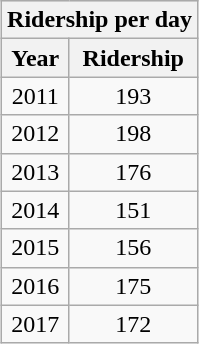<table class="wikitable" style="margin: 1em 0.2em; text-align: center;">
<tr style="background: #ddd;">
<th colspan="2">Ridership per day </th>
</tr>
<tr>
<th>Year</th>
<th>Ridership</th>
</tr>
<tr>
<td>2011</td>
<td>193</td>
</tr>
<tr>
<td>2012</td>
<td>198</td>
</tr>
<tr>
<td>2013</td>
<td>176</td>
</tr>
<tr>
<td>2014</td>
<td>151</td>
</tr>
<tr>
<td>2015</td>
<td>156</td>
</tr>
<tr>
<td>2016</td>
<td>175</td>
</tr>
<tr>
<td>2017</td>
<td>172</td>
</tr>
</table>
